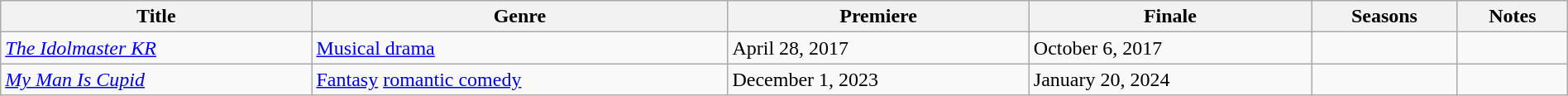<table class="wikitable sortable" style="width:100%;">
<tr>
<th>Title</th>
<th>Genre</th>
<th>Premiere</th>
<th>Finale</th>
<th>Seasons</th>
<th>Notes</th>
</tr>
<tr>
<td><em><a href='#'>The Idolmaster KR</a></em></td>
<td><a href='#'>Musical drama</a></td>
<td>April 28, 2017</td>
<td>October 6, 2017</td>
<td></td>
<td></td>
</tr>
<tr>
<td><em><a href='#'>My Man Is Cupid</a></em></td>
<td><a href='#'>Fantasy</a> <a href='#'>romantic comedy</a></td>
<td>December 1, 2023</td>
<td>January 20, 2024</td>
<td></td>
<td></td>
</tr>
</table>
